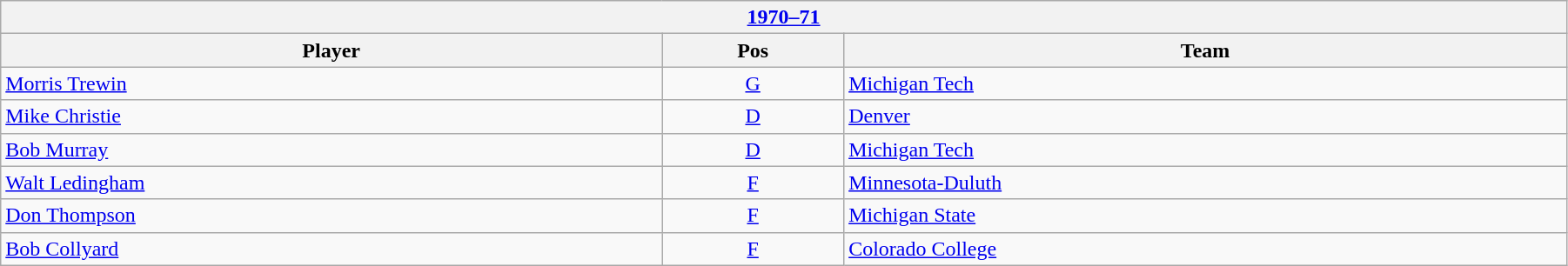<table class="wikitable" width=95%>
<tr>
<th colspan=3><a href='#'>1970–71</a></th>
</tr>
<tr>
<th>Player</th>
<th>Pos</th>
<th>Team</th>
</tr>
<tr>
<td><a href='#'>Morris Trewin</a></td>
<td align=center><a href='#'>G</a></td>
<td><a href='#'>Michigan Tech</a></td>
</tr>
<tr>
<td><a href='#'>Mike Christie</a></td>
<td align=center><a href='#'>D</a></td>
<td><a href='#'>Denver</a></td>
</tr>
<tr>
<td><a href='#'>Bob Murray</a></td>
<td align=center><a href='#'>D</a></td>
<td><a href='#'>Michigan Tech</a></td>
</tr>
<tr>
<td><a href='#'>Walt Ledingham</a></td>
<td align=center><a href='#'>F</a></td>
<td><a href='#'>Minnesota-Duluth</a></td>
</tr>
<tr>
<td><a href='#'>Don Thompson</a></td>
<td align=center><a href='#'>F</a></td>
<td><a href='#'>Michigan State</a></td>
</tr>
<tr>
<td><a href='#'>Bob Collyard</a></td>
<td align=center><a href='#'>F</a></td>
<td><a href='#'>Colorado College</a></td>
</tr>
</table>
